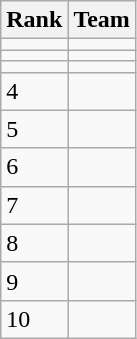<table class="wikitable">
<tr>
<th>Rank</th>
<th>Team</th>
</tr>
<tr>
<td></td>
<td></td>
</tr>
<tr>
<td></td>
<td></td>
</tr>
<tr>
<td></td>
<td></td>
</tr>
<tr>
<td>4</td>
<td></td>
</tr>
<tr>
<td>5</td>
<td></td>
</tr>
<tr>
<td>6</td>
<td></td>
</tr>
<tr>
<td>7</td>
<td></td>
</tr>
<tr>
<td>8</td>
<td></td>
</tr>
<tr>
<td>9</td>
<td></td>
</tr>
<tr>
<td>10</td>
<td></td>
</tr>
</table>
